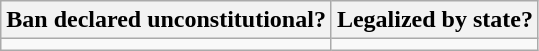<table class="wikitable">
<tr>
<th>Ban declared unconstitutional?</th>
<th>Legalized by state?</th>
</tr>
<tr>
<td></td>
<td></td>
</tr>
</table>
